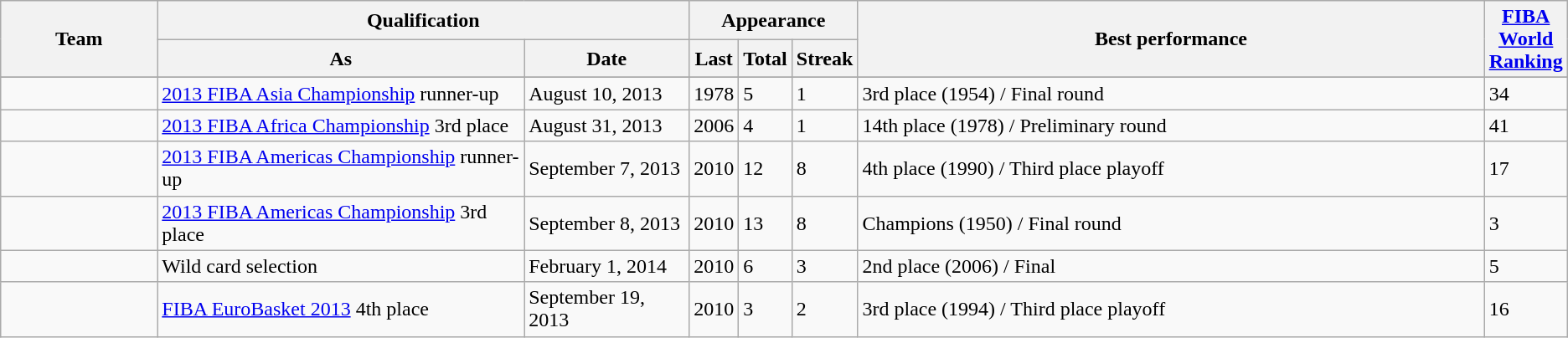<table class="wikitable">
<tr>
<th width=10% rowspan=2>Team</th>
<th colspan=2>Qualification</th>
<th colspan=3>Appearance</th>
<th width=40% rowspan=2>Best performance</th>
<th width=1% rowspan=2><a href='#'>FIBA World Ranking</a></th>
</tr>
<tr>
<th>As</th>
<th>Date</th>
<th>Last</th>
<th>Total</th>
<th>Streak</th>
</tr>
<tr>
</tr>
<tr>
<td></td>
<td><a href='#'>2013 FIBA Asia Championship</a> runner-up</td>
<td>August 10, 2013</td>
<td>1978</td>
<td>5</td>
<td>1</td>
<td>3rd place (1954) / Final round</td>
<td>34</td>
</tr>
<tr>
<td></td>
<td><a href='#'>2013 FIBA Africa Championship</a> 3rd place</td>
<td>August 31, 2013</td>
<td>2006</td>
<td>4</td>
<td>1</td>
<td>14th place (1978) / Preliminary round</td>
<td>41</td>
</tr>
<tr>
<td></td>
<td><a href='#'>2013 FIBA Americas Championship</a> runner-up</td>
<td>September 7, 2013</td>
<td>2010</td>
<td>12</td>
<td>8</td>
<td>4th place (1990) / Third place playoff</td>
<td>17</td>
</tr>
<tr>
<td></td>
<td><a href='#'>2013 FIBA Americas Championship</a> 3rd place</td>
<td>September 8, 2013</td>
<td>2010</td>
<td>13</td>
<td>8</td>
<td>Champions (1950) / Final round</td>
<td>3</td>
</tr>
<tr>
<td></td>
<td>Wild card selection</td>
<td>February 1, 2014</td>
<td>2010</td>
<td>6</td>
<td>3</td>
<td>2nd place (2006) / Final</td>
<td>5</td>
</tr>
<tr>
<td></td>
<td><a href='#'>FIBA EuroBasket 2013</a> 4th place</td>
<td>September 19, 2013</td>
<td>2010</td>
<td>3</td>
<td>2</td>
<td>3rd place (1994) / Third place playoff</td>
<td>16</td>
</tr>
</table>
